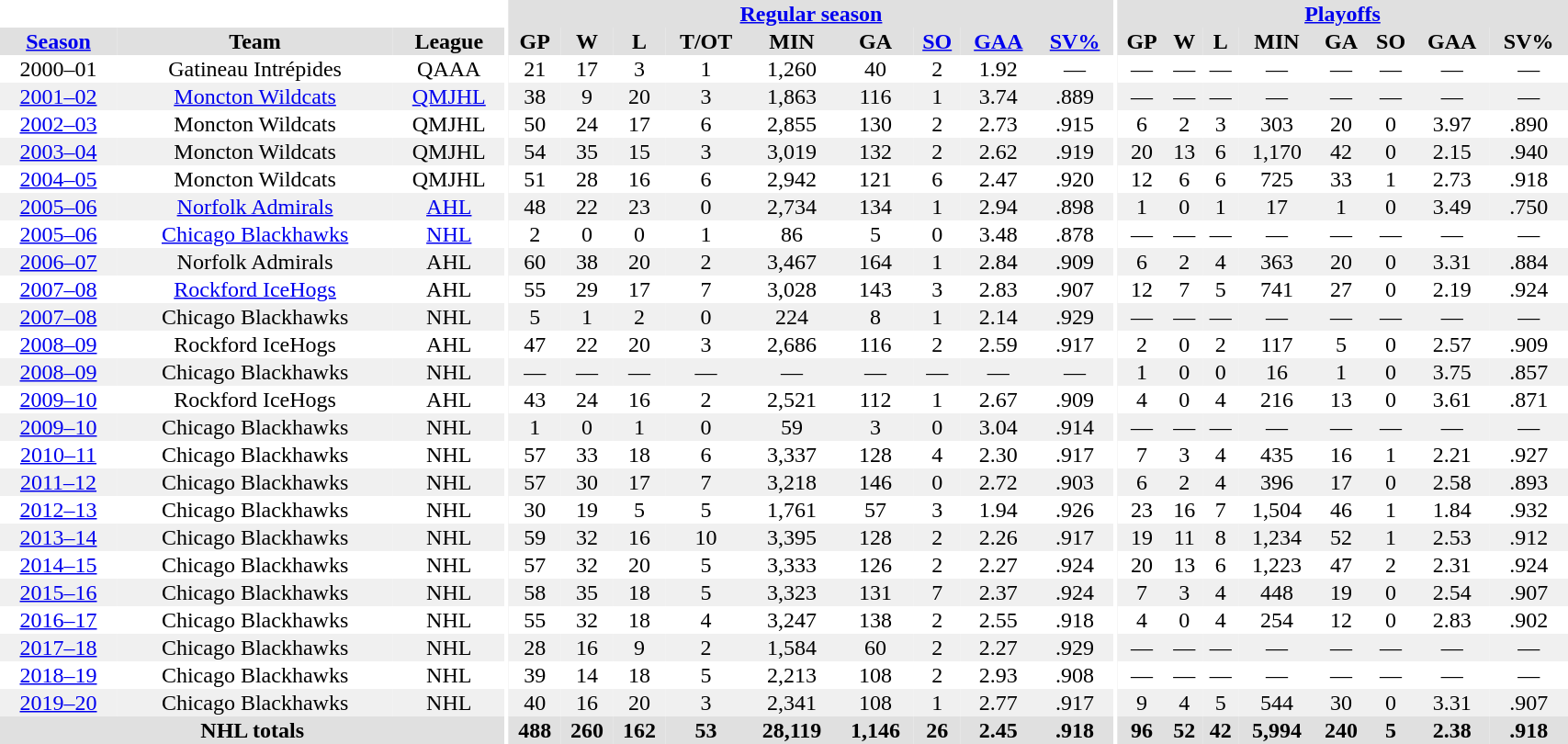<table border="0" cellpadding="1" cellspacing="0" style="text-align:center; width:90%;">
<tr bgcolor="#e0e0e0">
<th colspan="3" bgcolor="#ffffff"></th>
<th rowspan="99" bgcolor="#ffffff"></th>
<th colspan="9" bgcolor="#e0e0e0"><a href='#'>Regular season</a></th>
<th rowspan="99" bgcolor="#ffffff"></th>
<th colspan="8" bgcolor="#e0e0e0"><a href='#'>Playoffs</a></th>
</tr>
<tr bgcolor="#e0e0e0">
<th><a href='#'>Season</a></th>
<th>Team</th>
<th>League</th>
<th>GP</th>
<th>W</th>
<th>L</th>
<th>T/OT</th>
<th>MIN</th>
<th>GA</th>
<th><a href='#'>SO</a></th>
<th><a href='#'>GAA</a></th>
<th><a href='#'>SV%</a></th>
<th>GP</th>
<th>W</th>
<th>L</th>
<th>MIN</th>
<th>GA</th>
<th>SO</th>
<th>GAA</th>
<th>SV%</th>
</tr>
<tr>
<td>2000–01</td>
<td>Gatineau Intrépides</td>
<td>QAAA</td>
<td>21</td>
<td>17</td>
<td>3</td>
<td>1</td>
<td>1,260</td>
<td>40</td>
<td>2</td>
<td>1.92</td>
<td>—</td>
<td>—</td>
<td>—</td>
<td>—</td>
<td>—</td>
<td>—</td>
<td>—</td>
<td>—</td>
<td>—</td>
</tr>
<tr bgcolor="#f0f0f0">
<td><a href='#'>2001–02</a></td>
<td><a href='#'>Moncton Wildcats</a></td>
<td><a href='#'>QMJHL</a></td>
<td>38</td>
<td>9</td>
<td>20</td>
<td>3</td>
<td>1,863</td>
<td>116</td>
<td>1</td>
<td>3.74</td>
<td>.889</td>
<td>—</td>
<td>—</td>
<td>—</td>
<td>—</td>
<td>—</td>
<td>—</td>
<td>—</td>
<td>—</td>
</tr>
<tr>
<td><a href='#'>2002–03</a></td>
<td>Moncton Wildcats</td>
<td>QMJHL</td>
<td>50</td>
<td>24</td>
<td>17</td>
<td>6</td>
<td>2,855</td>
<td>130</td>
<td>2</td>
<td>2.73</td>
<td>.915</td>
<td>6</td>
<td>2</td>
<td>3</td>
<td>303</td>
<td>20</td>
<td>0</td>
<td>3.97</td>
<td>.890</td>
</tr>
<tr bgcolor="#f0f0f0">
<td><a href='#'>2003–04</a></td>
<td>Moncton Wildcats</td>
<td>QMJHL</td>
<td>54</td>
<td>35</td>
<td>15</td>
<td>3</td>
<td>3,019</td>
<td>132</td>
<td>2</td>
<td>2.62</td>
<td>.919</td>
<td>20</td>
<td>13</td>
<td>6</td>
<td>1,170</td>
<td>42</td>
<td>0</td>
<td>2.15</td>
<td>.940</td>
</tr>
<tr>
<td><a href='#'>2004–05</a></td>
<td>Moncton Wildcats</td>
<td>QMJHL</td>
<td>51</td>
<td>28</td>
<td>16</td>
<td>6</td>
<td>2,942</td>
<td>121</td>
<td>6</td>
<td>2.47</td>
<td>.920</td>
<td>12</td>
<td>6</td>
<td>6</td>
<td>725</td>
<td>33</td>
<td>1</td>
<td>2.73</td>
<td>.918</td>
</tr>
<tr bgcolor="#f0f0f0">
<td><a href='#'>2005–06</a></td>
<td><a href='#'>Norfolk Admirals</a></td>
<td><a href='#'>AHL</a></td>
<td>48</td>
<td>22</td>
<td>23</td>
<td>0</td>
<td>2,734</td>
<td>134</td>
<td>1</td>
<td>2.94</td>
<td>.898</td>
<td>1</td>
<td>0</td>
<td>1</td>
<td>17</td>
<td>1</td>
<td>0</td>
<td>3.49</td>
<td>.750</td>
</tr>
<tr>
<td><a href='#'>2005–06</a></td>
<td><a href='#'>Chicago Blackhawks</a></td>
<td><a href='#'>NHL</a></td>
<td>2</td>
<td>0</td>
<td>0</td>
<td>1</td>
<td>86</td>
<td>5</td>
<td>0</td>
<td>3.48</td>
<td>.878</td>
<td>—</td>
<td>—</td>
<td>—</td>
<td>—</td>
<td>—</td>
<td>—</td>
<td>—</td>
<td>—</td>
</tr>
<tr bgcolor="#f0f0f0">
<td><a href='#'>2006–07</a></td>
<td>Norfolk Admirals</td>
<td>AHL</td>
<td>60</td>
<td>38</td>
<td>20</td>
<td>2</td>
<td>3,467</td>
<td>164</td>
<td>1</td>
<td>2.84</td>
<td>.909</td>
<td>6</td>
<td>2</td>
<td>4</td>
<td>363</td>
<td>20</td>
<td>0</td>
<td>3.31</td>
<td>.884</td>
</tr>
<tr>
<td><a href='#'>2007–08</a></td>
<td><a href='#'>Rockford IceHogs</a></td>
<td>AHL</td>
<td>55</td>
<td>29</td>
<td>17</td>
<td>7</td>
<td>3,028</td>
<td>143</td>
<td>3</td>
<td>2.83</td>
<td>.907</td>
<td>12</td>
<td>7</td>
<td>5</td>
<td>741</td>
<td>27</td>
<td>0</td>
<td>2.19</td>
<td>.924</td>
</tr>
<tr bgcolor="#f0f0f0">
<td><a href='#'>2007–08</a></td>
<td>Chicago Blackhawks</td>
<td>NHL</td>
<td>5</td>
<td>1</td>
<td>2</td>
<td>0</td>
<td>224</td>
<td>8</td>
<td>1</td>
<td>2.14</td>
<td>.929</td>
<td>—</td>
<td>—</td>
<td>—</td>
<td>—</td>
<td>—</td>
<td>—</td>
<td>—</td>
<td>—</td>
</tr>
<tr>
<td><a href='#'>2008–09</a></td>
<td>Rockford IceHogs</td>
<td>AHL</td>
<td>47</td>
<td>22</td>
<td>20</td>
<td>3</td>
<td>2,686</td>
<td>116</td>
<td>2</td>
<td>2.59</td>
<td>.917</td>
<td>2</td>
<td>0</td>
<td>2</td>
<td>117</td>
<td>5</td>
<td>0</td>
<td>2.57</td>
<td>.909</td>
</tr>
<tr bgcolor="#f0f0f0">
<td><a href='#'>2008–09</a></td>
<td>Chicago Blackhawks</td>
<td>NHL</td>
<td>—</td>
<td>—</td>
<td>—</td>
<td>—</td>
<td>—</td>
<td>—</td>
<td>—</td>
<td>—</td>
<td>—</td>
<td>1</td>
<td>0</td>
<td>0</td>
<td>16</td>
<td>1</td>
<td>0</td>
<td>3.75</td>
<td>.857</td>
</tr>
<tr>
<td><a href='#'>2009–10</a></td>
<td>Rockford IceHogs</td>
<td>AHL</td>
<td>43</td>
<td>24</td>
<td>16</td>
<td>2</td>
<td>2,521</td>
<td>112</td>
<td>1</td>
<td>2.67</td>
<td>.909</td>
<td>4</td>
<td>0</td>
<td>4</td>
<td>216</td>
<td>13</td>
<td>0</td>
<td>3.61</td>
<td>.871</td>
</tr>
<tr bgcolor="#f0f0f0">
<td><a href='#'>2009–10</a></td>
<td>Chicago Blackhawks</td>
<td>NHL</td>
<td>1</td>
<td>0</td>
<td>1</td>
<td>0</td>
<td>59</td>
<td>3</td>
<td>0</td>
<td>3.04</td>
<td>.914</td>
<td>—</td>
<td>—</td>
<td>—</td>
<td>—</td>
<td>—</td>
<td>—</td>
<td>—</td>
<td>—</td>
</tr>
<tr>
<td><a href='#'>2010–11</a></td>
<td>Chicago Blackhawks</td>
<td>NHL</td>
<td>57</td>
<td>33</td>
<td>18</td>
<td>6</td>
<td>3,337</td>
<td>128</td>
<td>4</td>
<td>2.30</td>
<td>.917</td>
<td>7</td>
<td>3</td>
<td>4</td>
<td>435</td>
<td>16</td>
<td>1</td>
<td>2.21</td>
<td>.927</td>
</tr>
<tr bgcolor="#f0f0f0">
<td><a href='#'>2011–12</a></td>
<td>Chicago Blackhawks</td>
<td>NHL</td>
<td>57</td>
<td>30</td>
<td>17</td>
<td>7</td>
<td>3,218</td>
<td>146</td>
<td>0</td>
<td>2.72</td>
<td>.903</td>
<td>6</td>
<td>2</td>
<td>4</td>
<td>396</td>
<td>17</td>
<td>0</td>
<td>2.58</td>
<td>.893</td>
</tr>
<tr>
<td><a href='#'>2012–13</a></td>
<td>Chicago Blackhawks</td>
<td>NHL</td>
<td>30</td>
<td>19</td>
<td>5</td>
<td>5</td>
<td>1,761</td>
<td>57</td>
<td>3</td>
<td>1.94</td>
<td>.926</td>
<td>23</td>
<td>16</td>
<td>7</td>
<td>1,504</td>
<td>46</td>
<td>1</td>
<td>1.84</td>
<td>.932</td>
</tr>
<tr bgcolor="#f0f0f0">
<td><a href='#'>2013–14</a></td>
<td>Chicago Blackhawks</td>
<td>NHL</td>
<td>59</td>
<td>32</td>
<td>16</td>
<td>10</td>
<td>3,395</td>
<td>128</td>
<td>2</td>
<td>2.26</td>
<td>.917</td>
<td>19</td>
<td>11</td>
<td>8</td>
<td>1,234</td>
<td>52</td>
<td>1</td>
<td>2.53</td>
<td>.912</td>
</tr>
<tr>
<td><a href='#'>2014–15</a></td>
<td>Chicago Blackhawks</td>
<td>NHL</td>
<td>57</td>
<td>32</td>
<td>20</td>
<td>5</td>
<td>3,333</td>
<td>126</td>
<td>2</td>
<td>2.27</td>
<td>.924</td>
<td>20</td>
<td>13</td>
<td>6</td>
<td>1,223</td>
<td>47</td>
<td>2</td>
<td>2.31</td>
<td>.924</td>
</tr>
<tr bgcolor="#f0f0f0">
<td><a href='#'>2015–16</a></td>
<td>Chicago Blackhawks</td>
<td>NHL</td>
<td>58</td>
<td>35</td>
<td>18</td>
<td>5</td>
<td>3,323</td>
<td>131</td>
<td>7</td>
<td>2.37</td>
<td>.924</td>
<td>7</td>
<td>3</td>
<td>4</td>
<td>448</td>
<td>19</td>
<td>0</td>
<td>2.54</td>
<td>.907</td>
</tr>
<tr>
<td><a href='#'>2016–17</a></td>
<td>Chicago Blackhawks</td>
<td>NHL</td>
<td>55</td>
<td>32</td>
<td>18</td>
<td>4</td>
<td>3,247</td>
<td>138</td>
<td>2</td>
<td>2.55</td>
<td>.918</td>
<td>4</td>
<td>0</td>
<td>4</td>
<td>254</td>
<td>12</td>
<td>0</td>
<td>2.83</td>
<td>.902</td>
</tr>
<tr bgcolor="#f0f0f0">
<td><a href='#'>2017–18</a></td>
<td>Chicago Blackhawks</td>
<td>NHL</td>
<td>28</td>
<td>16</td>
<td>9</td>
<td>2</td>
<td>1,584</td>
<td>60</td>
<td>2</td>
<td>2.27</td>
<td>.929</td>
<td>—</td>
<td>—</td>
<td>—</td>
<td>—</td>
<td>—</td>
<td>—</td>
<td>—</td>
<td>—</td>
</tr>
<tr>
<td><a href='#'>2018–19</a></td>
<td>Chicago Blackhawks</td>
<td>NHL</td>
<td>39</td>
<td>14</td>
<td>18</td>
<td>5</td>
<td>2,213</td>
<td>108</td>
<td>2</td>
<td>2.93</td>
<td>.908</td>
<td>—</td>
<td>—</td>
<td>—</td>
<td>—</td>
<td>—</td>
<td>—</td>
<td>—</td>
<td>—</td>
</tr>
<tr bgcolor="#f0f0f0">
<td><a href='#'>2019–20</a></td>
<td>Chicago Blackhawks</td>
<td>NHL</td>
<td>40</td>
<td>16</td>
<td>20</td>
<td>3</td>
<td>2,341</td>
<td>108</td>
<td>1</td>
<td>2.77</td>
<td>.917</td>
<td>9</td>
<td>4</td>
<td>5</td>
<td>544</td>
<td>30</td>
<td>0</td>
<td>3.31</td>
<td>.907</td>
</tr>
<tr bgcolor="#e0e0e0">
<th colspan="3">NHL totals</th>
<th>488</th>
<th>260</th>
<th>162</th>
<th>53</th>
<th>28,119</th>
<th>1,146</th>
<th>26</th>
<th>2.45</th>
<th>.918</th>
<th>96</th>
<th>52</th>
<th>42</th>
<th>5,994</th>
<th>240</th>
<th>5</th>
<th>2.38</th>
<th>.918</th>
</tr>
</table>
